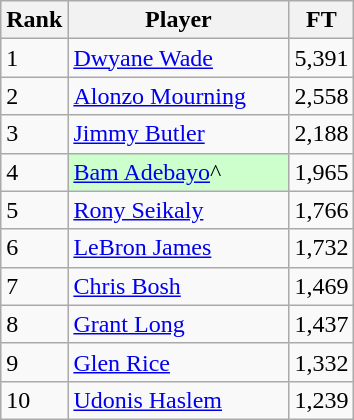<table class="wikitable">
<tr>
<th scope="col">Rank</th>
<th scope="col" width="140px">Player</th>
<th scope="col">FT</th>
</tr>
<tr>
<td>1</td>
<td><a href='#'>Dwyane Wade</a></td>
<td align="right">5,391</td>
</tr>
<tr>
<td>2</td>
<td><a href='#'>Alonzo Mourning</a></td>
<td align="right">2,558</td>
</tr>
<tr>
<td>3</td>
<td><a href='#'>Jimmy Butler</a></td>
<td align="right">2,188</td>
</tr>
<tr>
<td>4</td>
<td style="background-color:#CCFFCC"><a href='#'>Bam Adebayo</a>^</td>
<td align="right">1,965</td>
</tr>
<tr>
<td>5</td>
<td><a href='#'>Rony Seikaly</a></td>
<td align="right">1,766</td>
</tr>
<tr>
<td>6</td>
<td><a href='#'>LeBron James</a></td>
<td align="right">1,732</td>
</tr>
<tr>
<td>7</td>
<td><a href='#'>Chris Bosh</a></td>
<td align="right">1,469</td>
</tr>
<tr>
<td>8</td>
<td><a href='#'>Grant Long</a></td>
<td align="right">1,437</td>
</tr>
<tr>
<td>9</td>
<td><a href='#'>Glen Rice</a></td>
<td align="right">1,332</td>
</tr>
<tr>
<td>10</td>
<td><a href='#'>Udonis Haslem</a></td>
<td align="right">1,239</td>
</tr>
</table>
